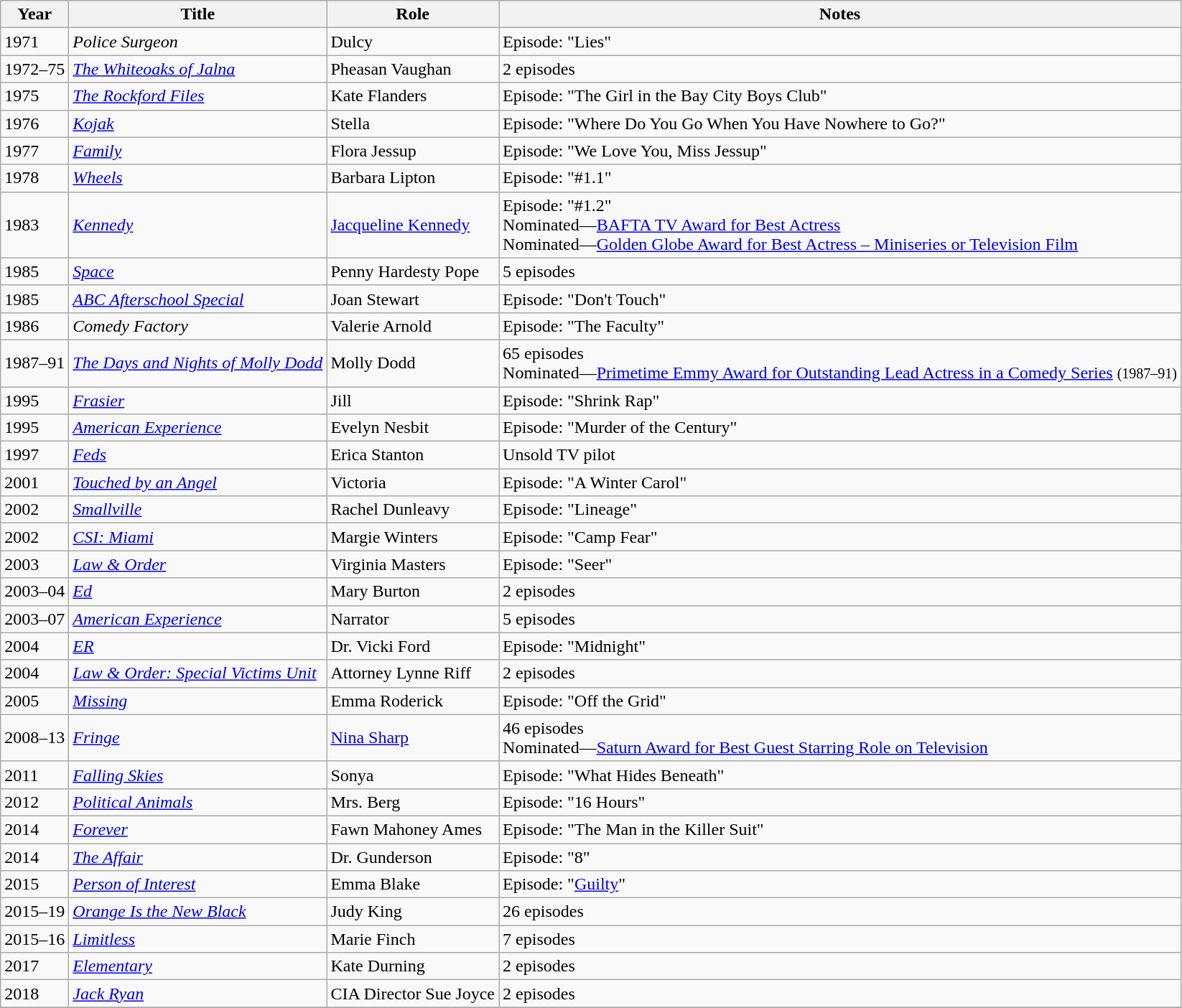<table class="wikitable">
<tr>
<th>Year</th>
<th>Title</th>
<th>Role</th>
<th>Notes</th>
</tr>
<tr>
<td>1971</td>
<td><em>Police Surgeon</em></td>
<td>Dulcy</td>
<td>Episode: "Lies"</td>
</tr>
<tr>
<td>1972–75</td>
<td><em><a href='#'>The Whiteoaks of Jalna</a></em></td>
<td>Pheasan Vaughan</td>
<td>2 episodes</td>
</tr>
<tr>
<td>1975</td>
<td><em><a href='#'>The Rockford Files</a></em></td>
<td>Kate Flanders</td>
<td>Episode: "The Girl in the Bay City Boys Club"</td>
</tr>
<tr>
<td>1976</td>
<td><em><a href='#'>Kojak</a></em></td>
<td>Stella</td>
<td>Episode: "Where Do You Go When You Have Nowhere to Go?"</td>
</tr>
<tr>
<td>1977</td>
<td><em><a href='#'>Family</a></em></td>
<td>Flora Jessup</td>
<td>Episode: "We Love You, Miss Jessup"</td>
</tr>
<tr>
<td>1978</td>
<td><em><a href='#'>Wheels</a></em></td>
<td>Barbara Lipton</td>
<td>Episode: "#1.1"</td>
</tr>
<tr>
<td>1983</td>
<td><em><a href='#'>Kennedy</a></em></td>
<td><a href='#'>Jacqueline Kennedy</a></td>
<td>Episode: "#1.2"<br>Nominated—<a href='#'>BAFTA TV Award for Best Actress</a><br>Nominated—<a href='#'>Golden Globe Award for Best Actress – Miniseries or Television Film</a></td>
</tr>
<tr>
<td>1985</td>
<td><em><a href='#'>Space</a></em></td>
<td>Penny Hardesty Pope</td>
<td>5 episodes</td>
</tr>
<tr>
<td>1985</td>
<td><em><a href='#'>ABC Afterschool Special</a></em></td>
<td>Joan Stewart</td>
<td>Episode: "Don't Touch"</td>
</tr>
<tr>
<td>1986</td>
<td><em>Comedy Factory</em></td>
<td>Valerie Arnold</td>
<td>Episode: "The Faculty"</td>
</tr>
<tr>
<td>1987–91</td>
<td><em><a href='#'>The Days and Nights of Molly Dodd</a></em></td>
<td>Molly Dodd</td>
<td>65 episodes<br>Nominated—<a href='#'>Primetime Emmy Award for Outstanding Lead Actress in a Comedy Series</a> <small>(1987–91)</small></td>
</tr>
<tr>
<td>1995</td>
<td><em><a href='#'>Frasier</a></em></td>
<td>Jill</td>
<td>Episode: "Shrink Rap"</td>
</tr>
<tr>
<td>1995</td>
<td><em><a href='#'>American Experience</a></em></td>
<td>Evelyn Nesbit</td>
<td>Episode: "Murder of the Century"</td>
</tr>
<tr>
<td>1997</td>
<td><em><a href='#'>Feds</a></em></td>
<td>Erica Stanton</td>
<td>Unsold TV pilot</td>
</tr>
<tr>
<td>2001</td>
<td><em><a href='#'>Touched by an Angel</a></em></td>
<td>Victoria</td>
<td>Episode: "A Winter Carol"</td>
</tr>
<tr>
<td>2002</td>
<td><em><a href='#'>Smallville</a></em></td>
<td>Rachel Dunleavy</td>
<td>Episode: "Lineage"</td>
</tr>
<tr>
<td>2002</td>
<td><em><a href='#'>CSI: Miami</a></em></td>
<td>Margie Winters</td>
<td>Episode: "Camp Fear"</td>
</tr>
<tr>
<td>2003</td>
<td><em><a href='#'>Law & Order</a></em></td>
<td>Virginia Masters</td>
<td>Episode: "Seer"</td>
</tr>
<tr>
<td>2003–04</td>
<td><em><a href='#'>Ed</a></em></td>
<td>Mary Burton</td>
<td>2 episodes</td>
</tr>
<tr>
<td>2003–07</td>
<td><em><a href='#'>American Experience</a></em></td>
<td>Narrator</td>
<td>5 episodes</td>
</tr>
<tr>
<td>2004</td>
<td><em><a href='#'>ER</a></em></td>
<td>Dr. Vicki Ford</td>
<td>Episode: "Midnight"</td>
</tr>
<tr>
<td>2004</td>
<td><em><a href='#'>Law & Order: Special Victims Unit</a></em></td>
<td>Attorney Lynne Riff</td>
<td>2 episodes</td>
</tr>
<tr>
<td>2005</td>
<td><em><a href='#'>Missing</a></em></td>
<td>Emma Roderick</td>
<td>Episode: "Off the Grid"</td>
</tr>
<tr>
<td>2008–13</td>
<td><em><a href='#'>Fringe</a></em></td>
<td><a href='#'>Nina Sharp</a></td>
<td>46 episodes<br>Nominated—<a href='#'>Saturn Award for Best Guest Starring Role on Television</a></td>
</tr>
<tr>
<td>2011</td>
<td><em><a href='#'>Falling Skies</a></em></td>
<td>Sonya</td>
<td>Episode: "What Hides Beneath"</td>
</tr>
<tr>
<td>2012</td>
<td><em><a href='#'>Political Animals</a></em></td>
<td>Mrs. Berg</td>
<td>Episode: "16 Hours"</td>
</tr>
<tr>
<td>2014</td>
<td><em><a href='#'>Forever</a></em></td>
<td>Fawn Mahoney Ames</td>
<td>Episode: "The Man in the Killer Suit"</td>
</tr>
<tr>
<td>2014</td>
<td><em><a href='#'>The Affair</a></em></td>
<td>Dr. Gunderson</td>
<td>Episode: "8"</td>
</tr>
<tr>
<td>2015</td>
<td><em><a href='#'>Person of Interest</a></em></td>
<td>Emma Blake</td>
<td>Episode: "<a href='#'>Guilty</a>"</td>
</tr>
<tr>
<td>2015–19</td>
<td><em><a href='#'>Orange Is the New Black</a></em></td>
<td>Judy King</td>
<td>26 episodes</td>
</tr>
<tr>
<td>2015–16</td>
<td><em><a href='#'>Limitless</a></em></td>
<td>Marie Finch</td>
<td>7 episodes</td>
</tr>
<tr>
<td>2017</td>
<td><em><a href='#'>Elementary</a></em></td>
<td>Kate Durning</td>
<td>2 episodes</td>
</tr>
<tr>
<td>2018</td>
<td><em><a href='#'>Jack Ryan</a></em></td>
<td>CIA Director Sue Joyce</td>
<td>2 episodes</td>
</tr>
<tr>
</tr>
</table>
